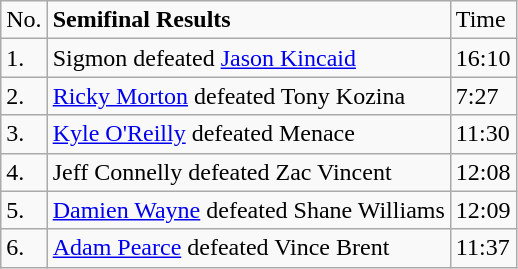<table class="wikitable">
<tr>
<td>No.</td>
<td><strong>Semifinal Results</strong></td>
<td>Time</td>
</tr>
<tr>
<td>1.</td>
<td>Sigmon defeated <a href='#'>Jason Kincaid</a></td>
<td>16:10</td>
</tr>
<tr>
<td>2.</td>
<td><a href='#'>Ricky Morton</a> defeated Tony Kozina</td>
<td>7:27</td>
</tr>
<tr>
<td>3.</td>
<td><a href='#'>Kyle O'Reilly</a> defeated Menace</td>
<td>11:30</td>
</tr>
<tr>
<td>4.</td>
<td>Jeff Connelly defeated Zac Vincent</td>
<td>12:08</td>
</tr>
<tr>
<td>5.</td>
<td><a href='#'>Damien Wayne</a> defeated Shane Williams</td>
<td>12:09</td>
</tr>
<tr>
<td>6.</td>
<td><a href='#'>Adam Pearce</a> defeated Vince Brent</td>
<td>11:37</td>
</tr>
</table>
